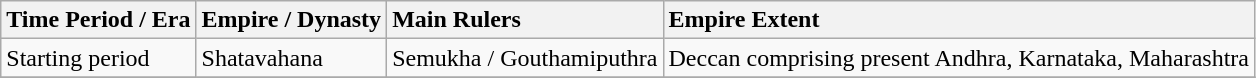<table class="wikitable">
<tr>
<th style="text-align: left;">Time Period / Era</th>
<th style="text-align: left;">Empire / Dynasty</th>
<th style="text-align: left;">Main Rulers</th>
<th style="text-align: left;">Empire Extent</th>
</tr>
<tr>
<td>Starting period</td>
<td>Shatavahana</td>
<td>Semukha / Gouthamiputhra</td>
<td>Deccan comprising present Andhra, Karnataka, Maharashtra</td>
</tr>
<tr>
</tr>
</table>
